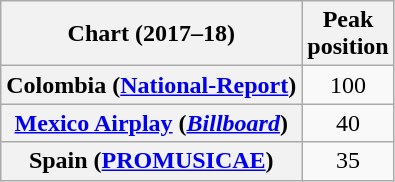<table class="wikitable sortable plainrowheaders" style="text-align:center">
<tr>
<th scope="col">Chart (2017–18)</th>
<th scope="col">Peak<br>position</th>
</tr>
<tr>
<th scope="row">Colombia (<a href='#'>National-Report</a>)</th>
<td>100</td>
</tr>
<tr>
<th scope="row"><a href='#'>Mexico Airplay</a> (<em><a href='#'>Billboard</a></em>)</th>
<td>40</td>
</tr>
<tr>
<th scope="row">Spain (<a href='#'>PROMUSICAE</a>)</th>
<td>35</td>
</tr>
</table>
